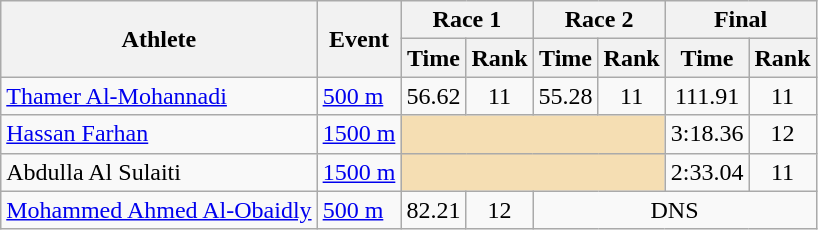<table class="wikitable">
<tr>
<th rowspan="2">Athlete</th>
<th rowspan="2">Event</th>
<th colspan="2">Race 1</th>
<th colspan="2">Race 2</th>
<th colspan="2">Final</th>
</tr>
<tr>
<th>Time</th>
<th>Rank</th>
<th>Time</th>
<th>Rank</th>
<th>Time</th>
<th>Rank</th>
</tr>
<tr>
<td><a href='#'>Thamer Al-Mohannadi</a></td>
<td><a href='#'>500 m</a></td>
<td align=center>56.62</td>
<td align=center>11</td>
<td align=center>55.28</td>
<td align=center>11</td>
<td align=center>111.91</td>
<td align=center>11</td>
</tr>
<tr>
<td><a href='#'>Hassan Farhan</a></td>
<td><a href='#'>1500 m</a></td>
<td colspan=4 bgcolor="wheat"></td>
<td align=center>3:18.36</td>
<td align=center>12</td>
</tr>
<tr>
<td>Abdulla Al Sulaiti</td>
<td><a href='#'>1500 m</a></td>
<td colspan=4 bgcolor="wheat"></td>
<td align=center>2:33.04</td>
<td align=center>11</td>
</tr>
<tr>
<td><a href='#'>Mohammed Ahmed Al-Obaidly</a></td>
<td><a href='#'>500 m</a></td>
<td align=center>82.21</td>
<td align=center>12</td>
<td colspan= 4 align="center">DNS</td>
</tr>
</table>
